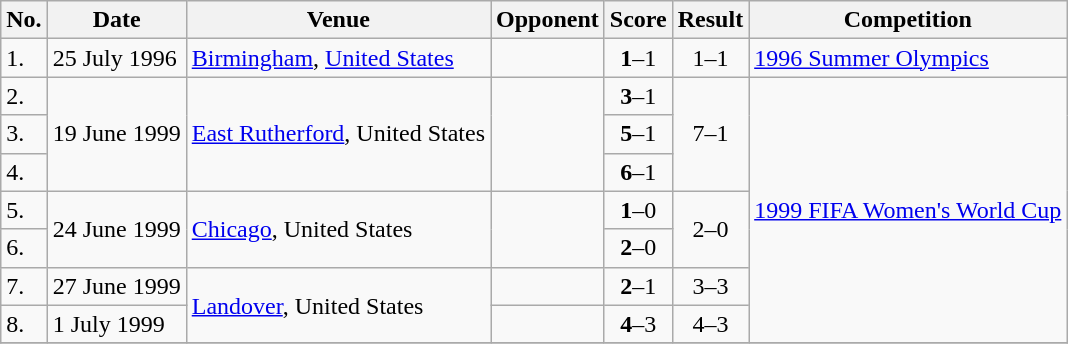<table class="wikitable">
<tr>
<th>No.</th>
<th>Date</th>
<th>Venue</th>
<th>Opponent</th>
<th>Score</th>
<th>Result</th>
<th>Competition</th>
</tr>
<tr>
<td>1.</td>
<td>25 July 1996</td>
<td><a href='#'>Birmingham</a>, <a href='#'>United States</a></td>
<td></td>
<td align=center><strong>1</strong>–1</td>
<td align=center>1–1</td>
<td><a href='#'>1996 Summer Olympics</a></td>
</tr>
<tr>
<td>2.</td>
<td rowspan=3>19 June 1999</td>
<td rowspan=3><a href='#'>East Rutherford</a>, United States</td>
<td rowspan=3></td>
<td align=center><strong>3</strong>–1</td>
<td rowspan=3 align=center>7–1</td>
<td rowspan=7><a href='#'>1999 FIFA Women's World Cup</a></td>
</tr>
<tr>
<td>3.</td>
<td align=center><strong>5</strong>–1</td>
</tr>
<tr>
<td>4.</td>
<td align=center><strong>6</strong>–1</td>
</tr>
<tr>
<td>5.</td>
<td rowspan=2>24 June 1999</td>
<td rowspan=2><a href='#'>Chicago</a>, United States</td>
<td rowspan=2></td>
<td align=center><strong>1</strong>–0</td>
<td rowspan=2 align=center>2–0</td>
</tr>
<tr>
<td>6.</td>
<td align=center><strong>2</strong>–0</td>
</tr>
<tr>
<td>7.</td>
<td>27 June 1999</td>
<td rowspan=2><a href='#'>Landover</a>, United States</td>
<td></td>
<td align=center><strong>2</strong>–1</td>
<td align=center>3–3</td>
</tr>
<tr>
<td>8.</td>
<td>1 July 1999</td>
<td></td>
<td align=center><strong>4</strong>–3</td>
<td align=center>4–3 </td>
</tr>
<tr>
</tr>
</table>
